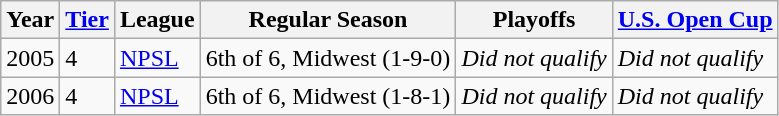<table class="wikitable">
<tr>
<th>Year</th>
<th><a href='#'>Tier</a></th>
<th>League</th>
<th>Regular Season</th>
<th>Playoffs</th>
<th><a href='#'>U.S. Open Cup</a></th>
</tr>
<tr>
<td>2005</td>
<td>4</td>
<td><a href='#'>NPSL</a></td>
<td>6th of 6, Midwest (1-9-0)</td>
<td><em>Did not qualify</em></td>
<td><em>Did not qualify</em></td>
</tr>
<tr>
<td>2006</td>
<td>4</td>
<td><a href='#'>NPSL</a></td>
<td>6th of 6, Midwest (1-8-1)</td>
<td><em>Did not qualify</em></td>
<td><em>Did not qualify</em></td>
</tr>
</table>
